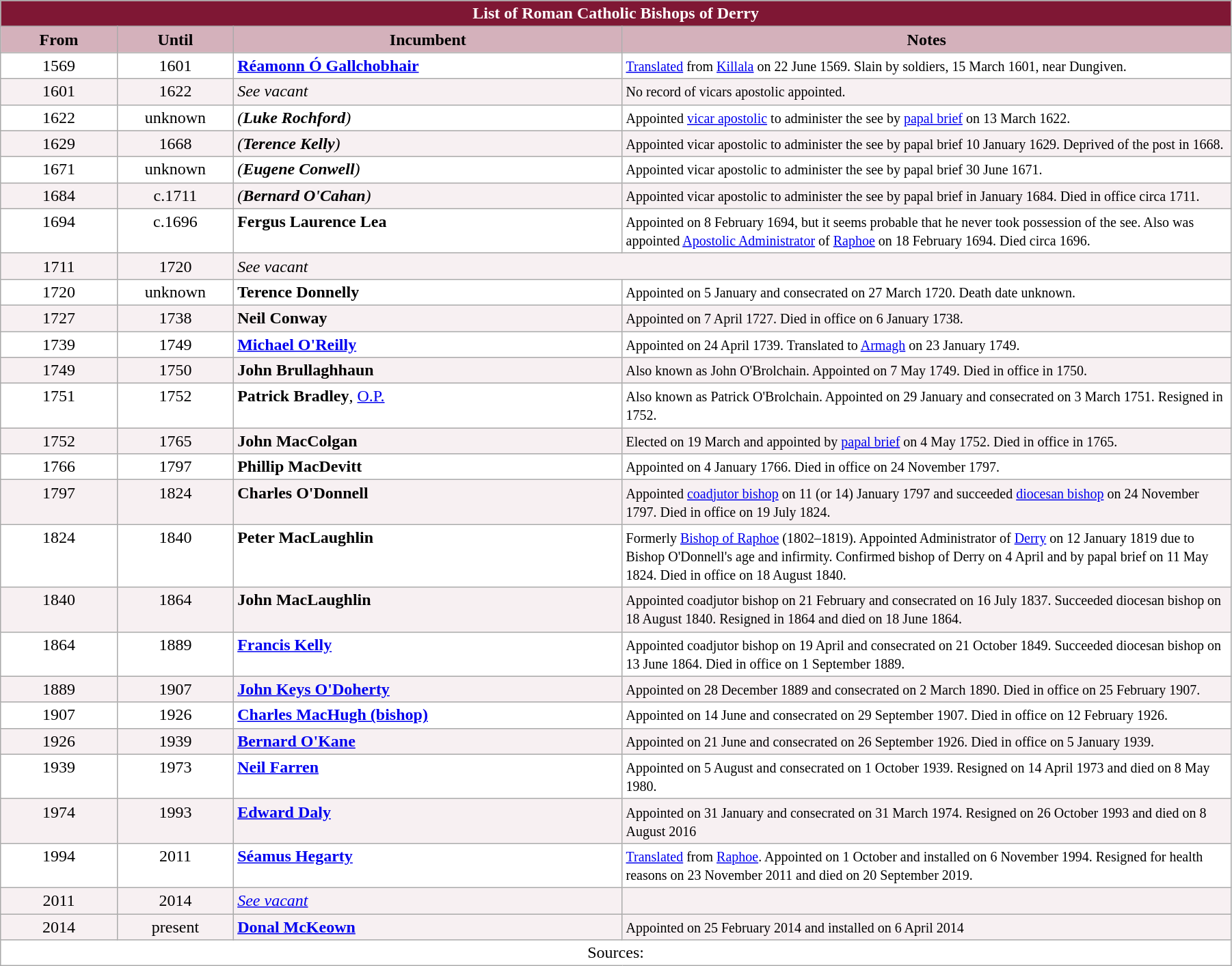<table class="wikitable" style="width:95%;" border="1" cellpadding="2">
<tr>
<th colspan="4" style="background-color: #7F1734; color: white;">List of Roman Catholic Bishops of Derry</th>
</tr>
<tr align=center>
<th style="background-color:#D4B1BB" width="9%">From</th>
<th style="background-color:#D4B1BB" width="9%">Until</th>
<th style="background-color:#D4B1BB" width="30%">Incumbent</th>
<th style="background-color:#D4B1BB" width="47%">Notes</th>
</tr>
<tr valign=top bgcolor="white">
<td align=center>1569</td>
<td align=center>1601</td>
<td><strong><a href='#'>Réamonn Ó Gallchobhair</a></strong></td>
<td><small><a href='#'>Translated</a> from <a href='#'>Killala</a> on 22 June 1569. Slain by soldiers, 15 March 1601, near Dungiven.</small></td>
</tr>
<tr valign=top bgcolor="#F7F0F2">
<td align=center>1601</td>
<td align=center>1622</td>
<td><em>See vacant</em></td>
<td><small>No record of vicars apostolic appointed.</small></td>
</tr>
<tr valign=top bgcolor="white">
<td align=center>1622</td>
<td align=center>unknown</td>
<td><em>(<strong>Luke Rochford</strong>)</em></td>
<td><small>Appointed <a href='#'>vicar apostolic</a> to administer the see by <a href='#'>papal brief</a> on 13 March 1622.</small></td>
</tr>
<tr valign=top bgcolor="#F7F0F2">
<td align=center>1629</td>
<td align=center>1668</td>
<td><em>(<strong>Terence Kelly</strong>)</em></td>
<td><small>Appointed vicar apostolic to administer the see by papal brief 10 January 1629. Deprived of the post in 1668.</small></td>
</tr>
<tr valign=top bgcolor="white">
<td align=center>1671</td>
<td align=center>unknown</td>
<td><em>(<strong>Eugene Conwell</strong>)</em></td>
<td><small>Appointed vicar apostolic to administer the see by papal brief 30 June 1671.</small></td>
</tr>
<tr valign=top bgcolor="#F7F0F2">
<td align=center>1684</td>
<td align=center>c.1711</td>
<td><em>(<strong>Bernard O'Cahan</strong>)</em></td>
<td><small>Appointed vicar apostolic to administer the see by papal brief in January 1684. Died in office circa 1711.</small></td>
</tr>
<tr valign=top bgcolor="white">
<td align=center>1694</td>
<td align=center>c.1696</td>
<td><strong>Fergus Laurence Lea</strong></td>
<td><small>Appointed on 8 February 1694, but it seems probable that he never took possession of the see. Also was appointed <a href='#'>Apostolic Administrator</a> of <a href='#'>Raphoe</a> on 18 February 1694. Died circa 1696.</small></td>
</tr>
<tr valign=top bgcolor="#F7F0F2">
<td align=center>1711</td>
<td align=center>1720</td>
<td colspan=2><em>See vacant</em></td>
</tr>
<tr valign=top bgcolor="white">
<td align=center>1720</td>
<td align=center>unknown</td>
<td><strong>Terence Donnelly</strong></td>
<td><small>Appointed on 5 January and consecrated on 27 March 1720. Death date unknown.</small></td>
</tr>
<tr valign=top bgcolor="#F7F0F2">
<td align=center>1727</td>
<td align=center>1738</td>
<td><strong>Neil Conway</strong></td>
<td><small>Appointed on 7 April 1727. Died in office on 6 January 1738.</small></td>
</tr>
<tr valign=top bgcolor="white">
<td align=center>1739</td>
<td align=center>1749</td>
<td><strong><a href='#'>Michael O'Reilly</a></strong></td>
<td><small>Appointed on 24 April 1739. Translated to <a href='#'>Armagh</a> on 23 January 1749.</small></td>
</tr>
<tr valign=top bgcolor="#F7F0F2">
<td align=center>1749</td>
<td align=center>1750</td>
<td><strong>John Brullaghhaun</strong></td>
<td><small>Also known as John O'Brolchain. Appointed on 7 May 1749. Died in office in 1750.</small></td>
</tr>
<tr valign=top bgcolor="white">
<td align=center>1751</td>
<td align=center>1752</td>
<td><strong>Patrick Bradley</strong>, <a href='#'>O.P.</a></td>
<td><small>Also known as Patrick O'Brolchain. Appointed on 29 January and consecrated on 3 March 1751. Resigned in 1752.</small></td>
</tr>
<tr valign=top bgcolor="#F7F0F2">
<td align=center>1752</td>
<td align=center>1765</td>
<td><strong>John MacColgan</strong></td>
<td><small>Elected on 19 March and appointed by <a href='#'>papal brief</a> on 4 May 1752. Died in office in 1765.</small></td>
</tr>
<tr valign=top bgcolor="white">
<td align=center>1766</td>
<td align=center>1797</td>
<td><strong>Phillip MacDevitt</strong></td>
<td><small>Appointed on 4 January 1766. Died in office on 24 November 1797.</small></td>
</tr>
<tr valign=top bgcolor="#F7F0F2">
<td align=center>1797</td>
<td align=center>1824</td>
<td><strong>Charles O'Donnell</strong></td>
<td><small>Appointed <a href='#'>coadjutor bishop</a> on 11 (or 14) January 1797 and succeeded <a href='#'>diocesan bishop</a> on 24 November 1797. Died in office on 19 July 1824.</small></td>
</tr>
<tr valign=top bgcolor="white">
<td align=center>1824</td>
<td align=center>1840</td>
<td><strong>Peter MacLaughlin</strong></td>
<td><small>Formerly <a href='#'>Bishop of Raphoe</a> (1802–1819). Appointed Administrator of <a href='#'>Derry</a> on 12 January 1819 due to Bishop O'Donnell's age and infirmity. Confirmed bishop of Derry on 4 April and by papal brief on 11 May 1824. Died in office on 18 August 1840.</small></td>
</tr>
<tr valign=top bgcolor="#F7F0F2">
<td align=center>1840</td>
<td align=center>1864</td>
<td><strong>John MacLaughlin</strong></td>
<td><small>Appointed coadjutor bishop on 21 February and consecrated on 16 July 1837. Succeeded diocesan bishop on 18 August 1840. Resigned in 1864 and died on 18 June 1864.</small></td>
</tr>
<tr valign=top bgcolor="white">
<td align=center>1864</td>
<td align=center>1889</td>
<td><strong><a href='#'>Francis Kelly</a></strong></td>
<td><small>Appointed coadjutor bishop on 19 April and consecrated on 21 October 1849. Succeeded diocesan bishop on 13 June 1864. Died in office on 1 September 1889.</small></td>
</tr>
<tr valign=top bgcolor="#F7F0F2">
<td align=center>1889</td>
<td align=center>1907</td>
<td><strong><a href='#'>John Keys O'Doherty</a></strong></td>
<td><small>Appointed on 28 December 1889 and consecrated on 2 March 1890. Died in office on 25 February 1907.</small></td>
</tr>
<tr valign=top bgcolor="white">
<td align=center>1907</td>
<td align=center>1926</td>
<td><strong><a href='#'>Charles MacHugh (bishop)</a></strong></td>
<td><small>Appointed on 14 June and consecrated on 29 September 1907. Died in office on 12 February 1926.</small></td>
</tr>
<tr valign=top bgcolor="#F7F0F2">
<td align=center>1926</td>
<td align=center>1939</td>
<td><strong><a href='#'>Bernard O'Kane</a></strong></td>
<td><small>Appointed on 21 June and consecrated on 26 September 1926. Died in office on 5 January 1939.</small></td>
</tr>
<tr valign=top bgcolor="white">
<td align=center>1939</td>
<td align=center>1973</td>
<td><strong><a href='#'>Neil Farren</a></strong></td>
<td><small>Appointed on 5 August and consecrated on 1 October 1939. Resigned on 14 April 1973 and died on 8 May 1980.</small></td>
</tr>
<tr valign=top bgcolor="#F7F0F2">
<td align=center>1974</td>
<td align=center>1993</td>
<td><strong><a href='#'>Edward Daly</a></strong></td>
<td><small>Appointed on 31 January and consecrated on 31 March 1974. Resigned on 26 October 1993 and died on 8 August 2016</small></td>
</tr>
<tr valign=top bgcolor="white">
<td align=center>1994</td>
<td align=center>2011</td>
<td><strong><a href='#'>Séamus Hegarty</a></strong></td>
<td><small><a href='#'>Translated</a> from <a href='#'>Raphoe</a>. Appointed on 1 October and installed on 6 November 1994. Resigned for health reasons on 23 November 2011 and died on 20 September 2019. </small></td>
</tr>
<tr valign=top bgcolor="#F7F0F2">
<td align=center>2011</td>
<td align=center>2014</td>
<td><em><a href='#'>See vacant</a></em></td>
<td><small></small></td>
</tr>
<tr valign=top bgcolor="#F7F0F2">
<td align=center>2014</td>
<td align=center>present</td>
<td><strong><a href='#'>Donal McKeown</a></strong></td>
<td><small>Appointed on 25 February 2014 and installed on 6 April 2014</small></td>
</tr>
<tr valign=top bgcolor="white">
<td colspan="4" style="text-align: center;">Sources:</td>
</tr>
</table>
